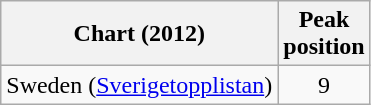<table class="wikitable">
<tr>
<th>Chart (2012)</th>
<th>Peak<br>position</th>
</tr>
<tr>
<td>Sweden (<a href='#'>Sverigetopplistan</a>)</td>
<td align="center">9</td>
</tr>
</table>
